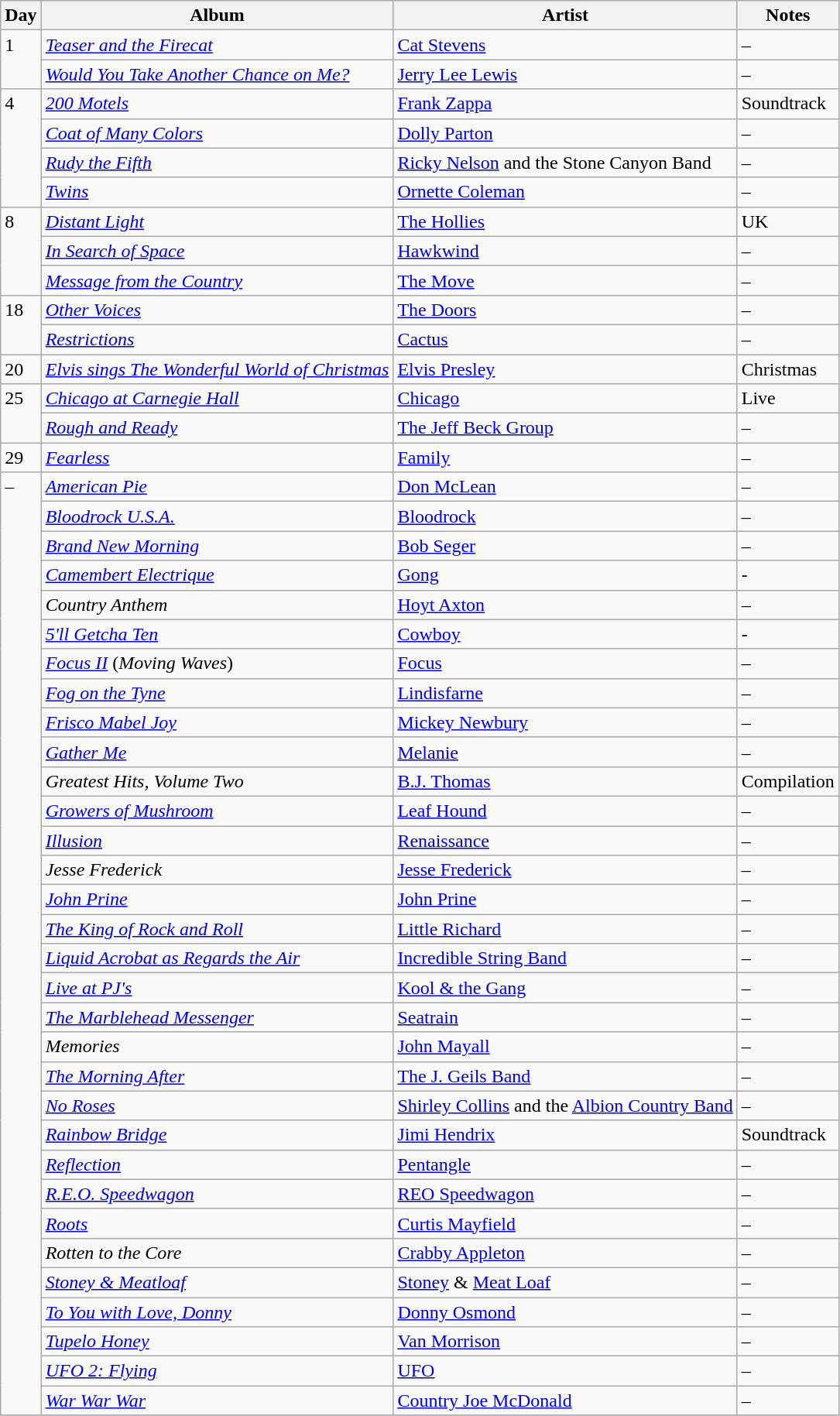<table class="wikitable">
<tr>
<th>Day</th>
<th>Album</th>
<th>Artist</th>
<th>Notes</th>
</tr>
<tr>
<td rowspan="2" valign="top">1</td>
<td><em><a href='#'>Teaser and the Firecat</a></em></td>
<td><a href='#'>Cat Stevens</a></td>
<td>–</td>
</tr>
<tr>
<td><em><a href='#'>Would You Take Another Chance on Me?</a></em></td>
<td><a href='#'>Jerry Lee Lewis</a></td>
<td>–</td>
</tr>
<tr>
<td rowspan="4" valign="top">4</td>
<td><em><a href='#'>200 Motels</a></em></td>
<td><a href='#'>Frank Zappa</a></td>
<td>Soundtrack</td>
</tr>
<tr>
<td><em><a href='#'>Coat of Many Colors</a></em></td>
<td><a href='#'>Dolly Parton</a></td>
<td>–</td>
</tr>
<tr>
<td><em><a href='#'>Rudy the Fifth</a></em></td>
<td><a href='#'>Ricky Nelson</a> and the Stone Canyon Band</td>
<td>–</td>
</tr>
<tr>
<td><em><a href='#'>Twins</a></em></td>
<td><a href='#'>Ornette Coleman</a></td>
<td>–</td>
</tr>
<tr>
<td rowspan="3" valign="top">8</td>
<td><em><a href='#'>Distant Light</a></em></td>
<td><a href='#'>The Hollies</a></td>
<td>UK</td>
</tr>
<tr>
<td><em><a href='#'>In Search of Space</a></em></td>
<td><a href='#'>Hawkwind</a></td>
<td>–</td>
</tr>
<tr>
<td><em><a href='#'>Message from the Country</a></em></td>
<td><a href='#'>The Move</a></td>
<td>–</td>
</tr>
<tr>
<td rowspan="2" valign="top">18</td>
<td><em><a href='#'>Other Voices</a></em></td>
<td><a href='#'>The Doors</a></td>
<td>–</td>
</tr>
<tr>
<td><em><a href='#'>Restrictions</a></em></td>
<td><a href='#'>Cactus</a></td>
<td>–</td>
</tr>
<tr>
<td rowspan="1" valign="top">20</td>
<td><em><a href='#'>Elvis sings The Wonderful World of Christmas</a></em></td>
<td><a href='#'>Elvis Presley</a></td>
<td>Christmas</td>
</tr>
<tr>
<td rowspan="2" valign="top">25</td>
<td><em><a href='#'>Chicago at Carnegie Hall</a></em></td>
<td><a href='#'>Chicago</a></td>
<td>Live</td>
</tr>
<tr>
<td><em><a href='#'>Rough and Ready</a></em></td>
<td><a href='#'>The Jeff Beck Group</a></td>
<td>–</td>
</tr>
<tr>
<td rowspan="1" valign="top">29</td>
<td><em><a href='#'>Fearless</a></em></td>
<td><a href='#'>Family</a></td>
<td>–</td>
</tr>
<tr>
<td rowspan="32" valign="top">–</td>
<td><em><a href='#'>American Pie</a></em></td>
<td><a href='#'>Don McLean</a></td>
<td>–</td>
</tr>
<tr>
<td><em><a href='#'>Bloodrock U.S.A.</a></em></td>
<td><a href='#'>Bloodrock</a></td>
<td>–</td>
</tr>
<tr>
<td><em><a href='#'>Brand New Morning</a></em></td>
<td><a href='#'>Bob Seger</a></td>
<td>–</td>
</tr>
<tr>
<td><em><a href='#'>Camembert Electrique</a></em></td>
<td><a href='#'>Gong</a></td>
<td>-</td>
</tr>
<tr>
<td><em>Country Anthem</em></td>
<td><a href='#'>Hoyt Axton</a></td>
<td>–</td>
</tr>
<tr>
<td><em><a href='#'>5'll Getcha Ten</a></em></td>
<td><a href='#'>Cowboy</a></td>
<td>-</td>
</tr>
<tr>
<td><em><a href='#'>Focus II</a></em> (<em>Moving Waves</em>)</td>
<td><a href='#'>Focus</a></td>
<td>–</td>
</tr>
<tr>
<td><em><a href='#'>Fog on the Tyne</a></em></td>
<td><a href='#'>Lindisfarne</a></td>
<td>–</td>
</tr>
<tr>
<td><em><a href='#'>Frisco Mabel Joy</a></em></td>
<td><a href='#'>Mickey Newbury</a></td>
<td>–</td>
</tr>
<tr>
<td><em><a href='#'>Gather Me</a></em></td>
<td><a href='#'>Melanie</a></td>
<td>–</td>
</tr>
<tr>
<td><em>Greatest Hits, Volume Two</em></td>
<td><a href='#'>B.J. Thomas</a></td>
<td>Compilation</td>
</tr>
<tr>
<td><em><a href='#'>Growers of Mushroom</a></em></td>
<td><a href='#'>Leaf Hound</a></td>
<td>–</td>
</tr>
<tr>
<td><em><a href='#'>Illusion</a></em></td>
<td><a href='#'>Renaissance</a></td>
<td>–</td>
</tr>
<tr>
<td><em>Jesse Frederick</em></td>
<td><a href='#'>Jesse Frederick</a></td>
<td>–</td>
</tr>
<tr>
<td><em><a href='#'>John Prine</a></em></td>
<td><a href='#'>John Prine</a></td>
<td>–</td>
</tr>
<tr>
<td><em><a href='#'>The King of Rock and Roll</a></em></td>
<td><a href='#'>Little Richard</a></td>
<td>–</td>
</tr>
<tr>
<td><em><a href='#'>Liquid Acrobat as Regards the Air</a></em></td>
<td><a href='#'>Incredible String Band</a></td>
<td>–</td>
</tr>
<tr>
<td><em><a href='#'>Live at PJ's</a></em></td>
<td><a href='#'>Kool & the Gang</a></td>
<td>–</td>
</tr>
<tr>
<td><em><a href='#'>The Marblehead Messenger</a></em></td>
<td><a href='#'>Seatrain</a></td>
<td>–</td>
</tr>
<tr>
<td><em>Memories</em></td>
<td><a href='#'>John Mayall</a></td>
<td>–</td>
</tr>
<tr>
<td><em><a href='#'>The Morning After</a></em></td>
<td><a href='#'>The J. Geils Band</a></td>
<td>–</td>
</tr>
<tr>
<td><em><a href='#'>No Roses</a></em></td>
<td><a href='#'>Shirley Collins</a> and the <a href='#'>Albion Country Band</a></td>
<td>–</td>
</tr>
<tr>
<td><em><a href='#'>Rainbow Bridge</a></em></td>
<td><a href='#'>Jimi Hendrix</a></td>
<td>Soundtrack</td>
</tr>
<tr>
<td><em><a href='#'>Reflection</a></em></td>
<td><a href='#'>Pentangle</a></td>
<td>–</td>
</tr>
<tr>
<td><em><a href='#'>R.E.O. Speedwagon</a></em></td>
<td><a href='#'>REO Speedwagon</a></td>
<td>–</td>
</tr>
<tr>
<td><em><a href='#'>Roots</a></em></td>
<td><a href='#'>Curtis Mayfield</a></td>
<td>–</td>
</tr>
<tr>
<td><em>Rotten to the Core</em></td>
<td><a href='#'>Crabby Appleton</a></td>
<td>–</td>
</tr>
<tr>
<td><em><a href='#'>Stoney & Meatloaf</a></em></td>
<td><a href='#'>Stoney</a> & <a href='#'>Meat Loaf</a></td>
<td>–</td>
</tr>
<tr>
<td><em><a href='#'>To You with Love, Donny</a></em></td>
<td><a href='#'>Donny Osmond</a></td>
<td>–</td>
</tr>
<tr>
<td><em><a href='#'>Tupelo Honey</a></em></td>
<td><a href='#'>Van Morrison</a></td>
<td>–</td>
</tr>
<tr>
<td><em><a href='#'>UFO 2: Flying</a></em></td>
<td><a href='#'>UFO</a></td>
<td>–</td>
</tr>
<tr>
<td><em><a href='#'>War War War</a></em></td>
<td><a href='#'>Country Joe McDonald</a></td>
<td>–</td>
</tr>
<tr>
</tr>
</table>
